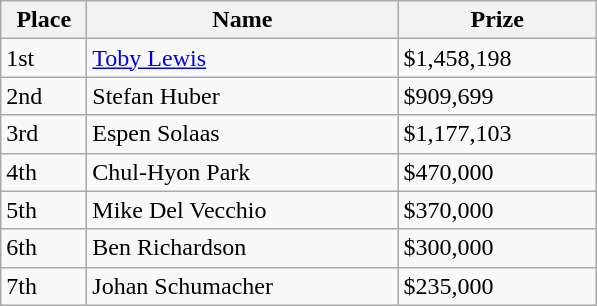<table class="wikitable">
<tr>
<th width="50">Place</th>
<th width="200">Name</th>
<th width="125">Prize</th>
</tr>
<tr>
<td>1st</td>
<td> <a href='#'>Toby Lewis</a></td>
<td>$1,458,198</td>
</tr>
<tr>
<td>2nd</td>
<td> Stefan Huber</td>
<td>$909,699</td>
</tr>
<tr>
<td>3rd</td>
<td> Espen Solaas</td>
<td>$1,177,103</td>
</tr>
<tr>
<td>4th</td>
<td> Chul-Hyon Park</td>
<td>$470,000</td>
</tr>
<tr>
<td>5th</td>
<td> Mike Del Vecchio</td>
<td>$370,000</td>
</tr>
<tr>
<td>6th</td>
<td> Ben Richardson</td>
<td>$300,000</td>
</tr>
<tr>
<td>7th</td>
<td> Johan Schumacher</td>
<td>$235,000</td>
</tr>
</table>
